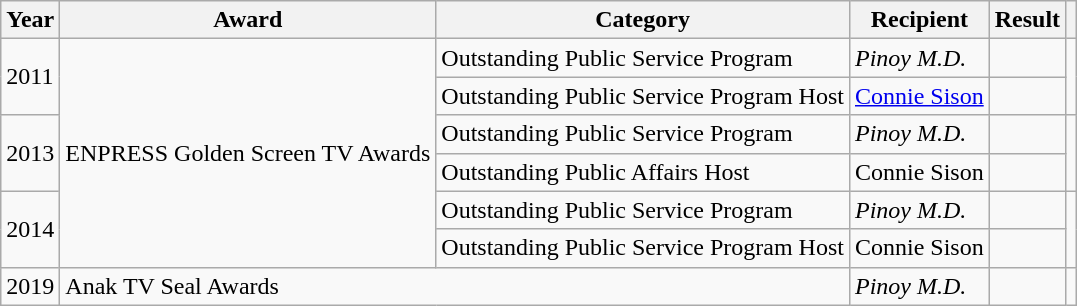<table class="wikitable">
<tr>
<th>Year</th>
<th>Award</th>
<th>Category</th>
<th>Recipient</th>
<th>Result</th>
<th></th>
</tr>
<tr>
<td rowspan=2>2011</td>
<td rowspan=6>ENPRESS Golden Screen TV Awards</td>
<td>Outstanding Public Service Program</td>
<td><em>Pinoy M.D.</em></td>
<td></td>
<td rowspan=2></td>
</tr>
<tr>
<td>Outstanding Public Service Program Host</td>
<td><a href='#'>Connie Sison</a></td>
<td></td>
</tr>
<tr>
<td rowspan=2>2013</td>
<td>Outstanding Public Service Program</td>
<td><em>Pinoy M.D.</em></td>
<td></td>
<td rowspan=2></td>
</tr>
<tr>
<td>Outstanding Public Affairs Host</td>
<td>Connie Sison</td>
<td></td>
</tr>
<tr>
<td rowspan=2>2014</td>
<td>Outstanding Public Service Program</td>
<td><em>Pinoy M.D.</em></td>
<td></td>
<td rowspan=2></td>
</tr>
<tr>
<td>Outstanding Public Service Program Host</td>
<td>Connie Sison</td>
<td></td>
</tr>
<tr>
<td>2019</td>
<td colspan=2>Anak TV Seal Awards</td>
<td><em>Pinoy M.D.</em></td>
<td></td>
<td></td>
</tr>
</table>
